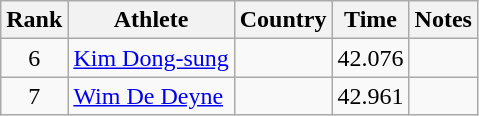<table class="wikitable sortable" style="text-align:center">
<tr>
<th>Rank</th>
<th>Athlete</th>
<th>Country</th>
<th>Time</th>
<th>Notes</th>
</tr>
<tr>
<td>6</td>
<td align=left><a href='#'>Kim Dong-sung</a></td>
<td align=left></td>
<td>42.076</td>
<td></td>
</tr>
<tr>
<td>7</td>
<td align=left><a href='#'>Wim De Deyne</a></td>
<td align=left></td>
<td>42.961</td>
<td></td>
</tr>
</table>
